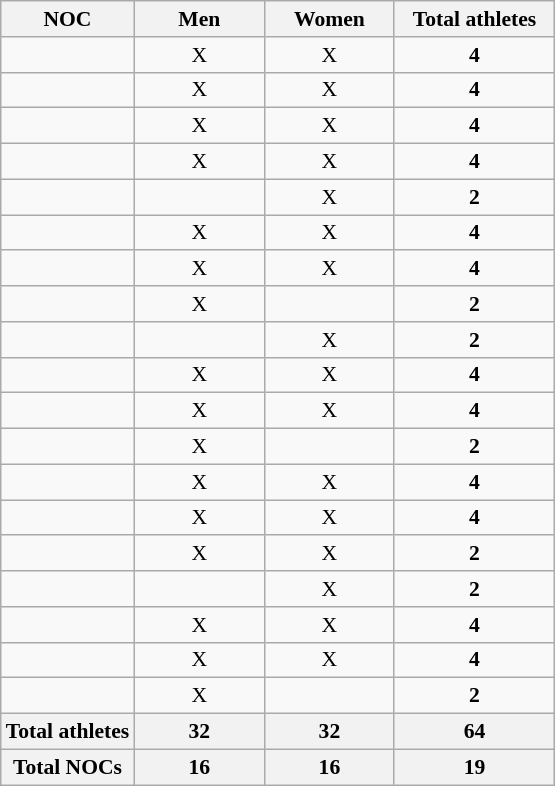<table class="wikitable mw-collapsible sortable" style="text-align:center; font-size:90%;">
<tr>
<th>NOC</th>
<th width=80>Men</th>
<th width=80>Women</th>
<th width=100>Total athletes</th>
</tr>
<tr>
<td style="text-align:left;"></td>
<td>X</td>
<td>X</td>
<td><strong>4</strong></td>
</tr>
<tr>
<td style="text-align:left;"></td>
<td>X</td>
<td>X</td>
<td><strong>4</strong></td>
</tr>
<tr>
<td style="text-align:left;"></td>
<td>X</td>
<td>X</td>
<td><strong>4</strong></td>
</tr>
<tr>
<td style="text-align:left;"></td>
<td>X</td>
<td>X</td>
<td><strong>4</strong></td>
</tr>
<tr>
<td style="text-align:left;"></td>
<td></td>
<td>X</td>
<td><strong>2</strong></td>
</tr>
<tr>
<td style="text-align:left;"></td>
<td>X</td>
<td>X</td>
<td><strong>4</strong></td>
</tr>
<tr>
<td style="text-align:left;"></td>
<td>X</td>
<td>X</td>
<td><strong>4</strong></td>
</tr>
<tr>
<td style="text-align:left;"></td>
<td>X</td>
<td></td>
<td><strong>2</strong></td>
</tr>
<tr>
<td style="text-align:left;"></td>
<td></td>
<td>X</td>
<td><strong>2</strong></td>
</tr>
<tr>
<td style="text-align:left;"></td>
<td>X</td>
<td>X</td>
<td><strong>4</strong></td>
</tr>
<tr>
<td style="text-align:left;"></td>
<td>X</td>
<td>X</td>
<td><strong>4</strong></td>
</tr>
<tr>
<td style="text-align:left;"></td>
<td>X</td>
<td></td>
<td><strong>2</strong></td>
</tr>
<tr>
<td style="text-align:left;"></td>
<td>X</td>
<td>X</td>
<td><strong>4</strong></td>
</tr>
<tr>
<td style="text-align:left;"></td>
<td>X</td>
<td>X</td>
<td><strong>4</strong></td>
</tr>
<tr>
<td style="text-align:left;"></td>
<td>X</td>
<td>X</td>
<td><strong>2</strong></td>
</tr>
<tr>
<td style="text-align:left;"></td>
<td></td>
<td>X</td>
<td><strong>2</strong></td>
</tr>
<tr>
<td style="text-align:left;"></td>
<td>X</td>
<td>X</td>
<td><strong>4</strong></td>
</tr>
<tr>
<td style="text-align:left;"></td>
<td>X</td>
<td>X</td>
<td><strong>4</strong></td>
</tr>
<tr>
<td style="text-align:left;"></td>
<td>X</td>
<td></td>
<td><strong>2</strong></td>
</tr>
<tr class="sortbottom">
<th>Total athletes</th>
<th>32</th>
<th>32</th>
<th>64</th>
</tr>
<tr class="sortbottom">
<th>Total NOCs</th>
<th>16</th>
<th>16</th>
<th>19</th>
</tr>
</table>
